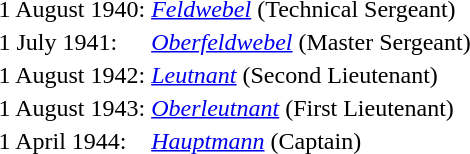<table>
<tr>
<td>1 August 1940:</td>
<td><em><a href='#'>Feldwebel</a></em> (Technical Sergeant)</td>
</tr>
<tr>
<td>1 July 1941:</td>
<td><em><a href='#'>Oberfeldwebel</a></em> (Master Sergeant)</td>
</tr>
<tr>
<td>1 August 1942:</td>
<td><em><a href='#'>Leutnant</a></em> (Second Lieutenant)</td>
</tr>
<tr>
<td>1 August 1943:</td>
<td><em><a href='#'>Oberleutnant</a></em> (First Lieutenant)</td>
</tr>
<tr>
<td>1 April 1944:</td>
<td><em><a href='#'>Hauptmann</a></em> (Captain)</td>
</tr>
</table>
